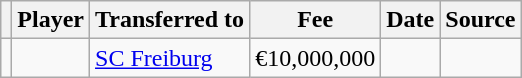<table class="wikitable plainrowheaders sortable">
<tr>
<th></th>
<th scope=col>Player</th>
<th>Transferred to</th>
<th scope=col; style="width: 65px;">Fee</th>
<th scope=col>Date</th>
<th scope=col>Source</th>
</tr>
<tr>
<td align=center></td>
<td></td>
<td> <a href='#'>SC Freiburg</a></td>
<td>€10,000,000</td>
<td></td>
<td></td>
</tr>
</table>
